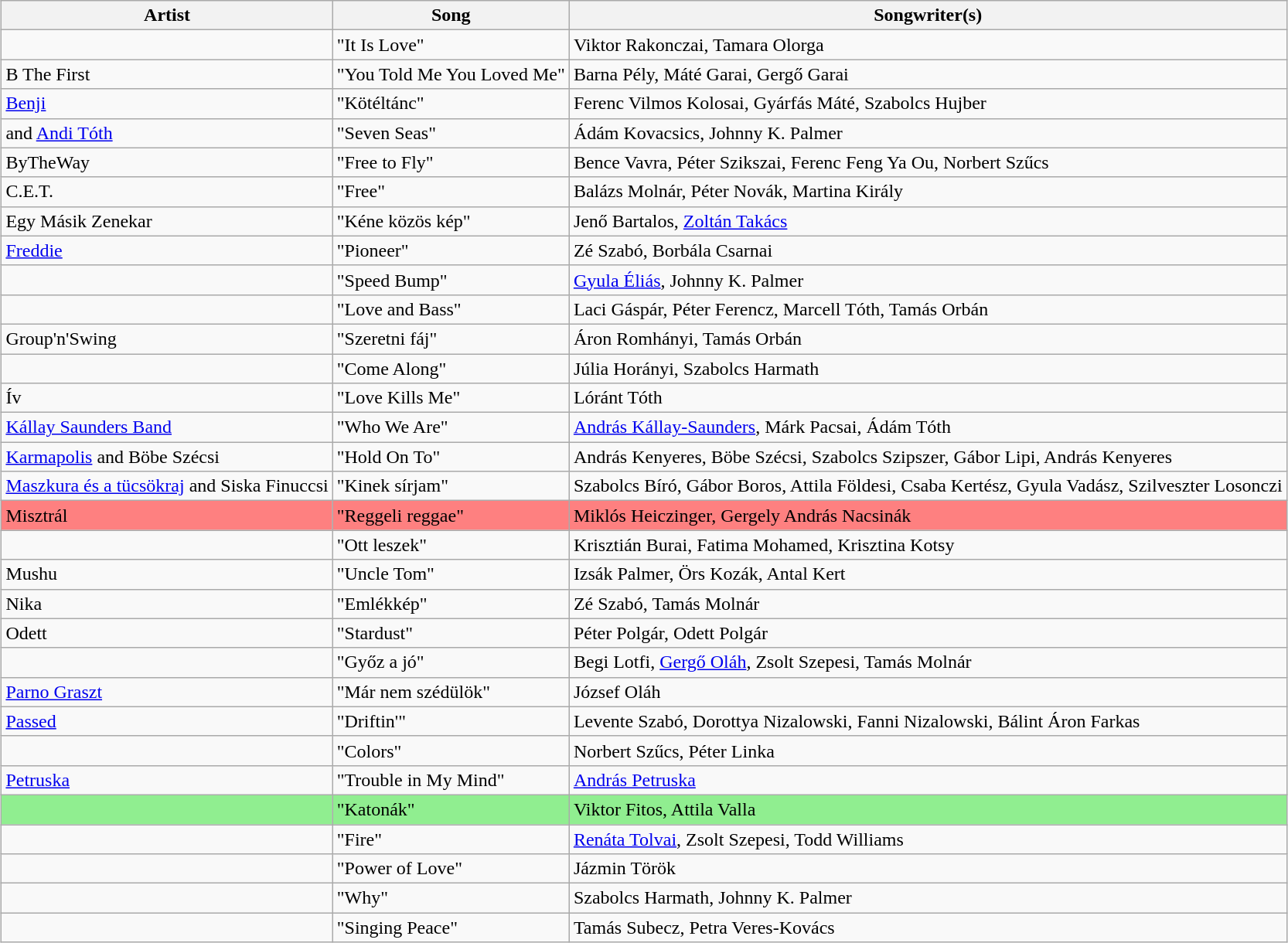<table class="sortable wikitable" style="margin: 1em auto 1em auto">
<tr>
<th>Artist</th>
<th>Song</th>
<th class="unsortable">Songwriter(s)</th>
</tr>
<tr>
<td></td>
<td>"It Is Love"</td>
<td>Viktor Rakonczai, Tamara Olorga</td>
</tr>
<tr>
<td>B The First</td>
<td>"You Told Me You Loved Me"</td>
<td>Barna Pély, Máté Garai, Gergő Garai</td>
</tr>
<tr>
<td><a href='#'>Benji</a></td>
<td>"Kötéltánc"</td>
<td>Ferenc Vilmos Kolosai, Gyárfás Máté, Szabolcs Hujber</td>
</tr>
<tr>
<td> and <a href='#'>Andi Tóth</a></td>
<td>"Seven Seas"</td>
<td>Ádám Kovacsics, Johnny K. Palmer</td>
</tr>
<tr>
<td>ByTheWay</td>
<td>"Free to Fly"</td>
<td>Bence Vavra, Péter Szikszai, Ferenc Feng Ya Ou, Norbert Szűcs</td>
</tr>
<tr>
<td>C.E.T.</td>
<td>"Free"</td>
<td>Balázs Molnár, Péter Novák, Martina Király</td>
</tr>
<tr>
<td>Egy Másik Zenekar</td>
<td>"Kéne közös kép"</td>
<td>Jenő Bartalos, <a href='#'>Zoltán Takács</a></td>
</tr>
<tr>
<td><a href='#'>Freddie</a></td>
<td>"Pioneer"</td>
<td>Zé Szabó, Borbála Csarnai</td>
</tr>
<tr>
<td></td>
<td>"Speed Bump"</td>
<td><a href='#'>Gyula Éliás</a>, Johnny K. Palmer</td>
</tr>
<tr>
<td></td>
<td>"Love and Bass"</td>
<td>Laci Gáspár, Péter Ferencz, Marcell Tóth, Tamás Orbán</td>
</tr>
<tr>
<td>Group'n'Swing</td>
<td>"Szeretni fáj"</td>
<td>Áron Romhányi, Tamás Orbán</td>
</tr>
<tr>
<td></td>
<td>"Come Along"</td>
<td>Júlia Horányi, Szabolcs Harmath</td>
</tr>
<tr>
<td>Ív</td>
<td>"Love Kills Me"</td>
<td>Lóránt Tóth</td>
</tr>
<tr>
<td><a href='#'>Kállay Saunders Band</a></td>
<td>"Who We Are"</td>
<td><a href='#'>András Kállay-Saunders</a>, Márk Pacsai, Ádám Tóth</td>
</tr>
<tr>
<td><a href='#'>Karmapolis</a> and Böbe Szécsi</td>
<td>"Hold On To"</td>
<td>András Kenyeres, Böbe Szécsi, Szabolcs Szipszer, Gábor Lipi, András Kenyeres</td>
</tr>
<tr>
<td><a href='#'>Maszkura és a tücsökraj</a> and Siska Finuccsi</td>
<td>"Kinek sírjam"</td>
<td>Szabolcs Bíró, Gábor Boros, Attila Földesi, Csaba Kertész, Gyula Vadász, Szilveszter Losonczi</td>
</tr>
<tr style="background:#fe8080;">
<td>Misztrál</td>
<td>"Reggeli reggae"</td>
<td>Miklós Heiczinger, Gergely András Nacsinák</td>
</tr>
<tr>
<td></td>
<td>"Ott leszek"</td>
<td>Krisztián Burai, Fatima Mohamed, Krisztina Kotsy</td>
</tr>
<tr>
<td>Mushu</td>
<td>"Uncle Tom"</td>
<td>Izsák Palmer, Örs Kozák, Antal Kert</td>
</tr>
<tr>
<td>Nika</td>
<td>"Emlékkép"</td>
<td>Zé Szabó, Tamás Molnár</td>
</tr>
<tr>
<td>Odett</td>
<td>"Stardust"</td>
<td>Péter Polgár, Odett Polgár</td>
</tr>
<tr>
<td></td>
<td>"Győz a jó"</td>
<td>Begi Lotfi, <a href='#'>Gergő Oláh</a>, Zsolt Szepesi, Tamás Molnár</td>
</tr>
<tr>
<td><a href='#'>Parno Graszt</a></td>
<td>"Már nem szédülök"</td>
<td>József Oláh</td>
</tr>
<tr>
<td><a href='#'>Passed</a></td>
<td>"Driftin'"</td>
<td>Levente Szabó, Dorottya Nizalowski, Fanni Nizalowski, Bálint Áron Farkas</td>
</tr>
<tr>
<td></td>
<td>"Colors"</td>
<td>Norbert Szűcs, Péter Linka</td>
</tr>
<tr>
<td><a href='#'>Petruska</a></td>
<td>"Trouble in My Mind"</td>
<td><a href='#'>András Petruska</a></td>
</tr>
<tr style="background:#90EE90;">
<td></td>
<td>"Katonák"</td>
<td>Viktor Fitos, Attila Valla</td>
</tr>
<tr>
<td></td>
<td>"Fire"</td>
<td><a href='#'>Renáta Tolvai</a>, Zsolt Szepesi, Todd Williams</td>
</tr>
<tr>
<td></td>
<td>"Power of Love"</td>
<td>Jázmin Török</td>
</tr>
<tr>
<td></td>
<td>"Why"</td>
<td>Szabolcs Harmath, Johnny K. Palmer</td>
</tr>
<tr>
<td></td>
<td>"Singing Peace"</td>
<td>Tamás Subecz, Petra Veres-Kovács</td>
</tr>
</table>
